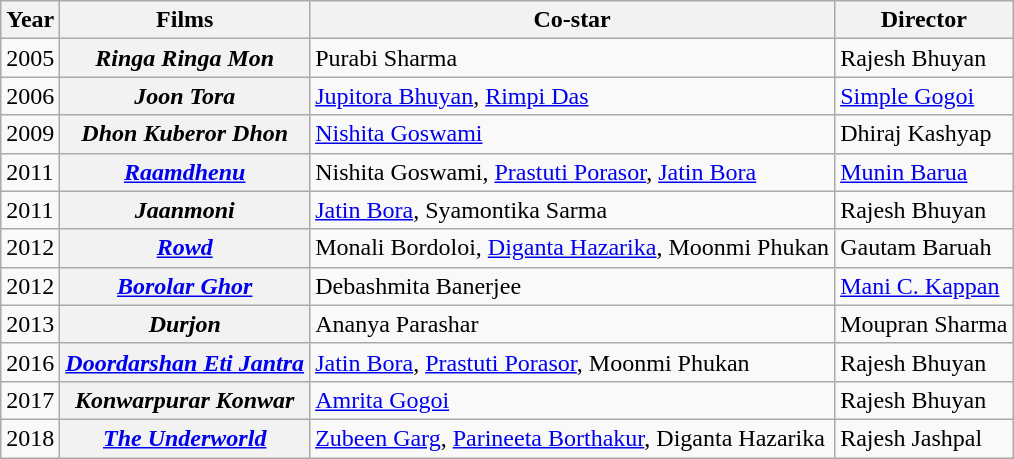<table class="wikitable sortable">
<tr>
<th>Year</th>
<th>Films</th>
<th>Co-star</th>
<th>Director</th>
</tr>
<tr>
<td>2005</td>
<th scope="row"><strong><em>Ringa Ringa Mon</em></strong></th>
<td>Purabi Sharma</td>
<td>Rajesh Bhuyan</td>
</tr>
<tr>
<td>2006</td>
<th scope="row"><strong><em>Joon Tora</em></strong></th>
<td rowspan="1"><a href='#'>Jupitora Bhuyan</a>, <a href='#'>Rimpi Das</a></td>
<td><a href='#'>Simple Gogoi</a></td>
</tr>
<tr>
<td>2009</td>
<th scope="row"><strong><em>Dhon Kuberor Dhon</em></strong></th>
<td><a href='#'>Nishita Goswami</a></td>
<td>Dhiraj Kashyap</td>
</tr>
<tr>
<td>2011</td>
<th scope="row"><strong><em><a href='#'>Raamdhenu</a></em></strong></th>
<td>Nishita Goswami, <a href='#'>Prastuti Porasor</a>, <a href='#'>Jatin Bora</a></td>
<td><a href='#'>Munin Barua</a></td>
</tr>
<tr>
<td>2011</td>
<th scope="row"><strong><em>Jaanmoni</em></strong></th>
<td><a href='#'>Jatin Bora</a>, Syamontika Sarma</td>
<td>Rajesh Bhuyan</td>
</tr>
<tr>
<td>2012</td>
<th scope="row"><strong><em><a href='#'>Rowd</a></em></strong></th>
<td>Monali Bordoloi, <a href='#'>Diganta Hazarika</a>, Moonmi Phukan</td>
<td>Gautam Baruah</td>
</tr>
<tr>
<td>2012</td>
<th scope="row"><strong><em><a href='#'>Borolar Ghor</a></em></strong></th>
<td>Debashmita Banerjee</td>
<td><a href='#'>Mani C. Kappan</a></td>
</tr>
<tr>
<td>2013</td>
<th scope="row"><strong><em>Durjon</em></strong></th>
<td>Ananya Parashar</td>
<td>Moupran Sharma</td>
</tr>
<tr>
<td>2016</td>
<th><strong><em><a href='#'>Doordarshan Eti Jantra</a></em></strong></th>
<td><a href='#'>Jatin Bora</a>, <a href='#'>Prastuti Porasor</a>, Moonmi Phukan</td>
<td>Rajesh Bhuyan</td>
</tr>
<tr>
<td>2017</td>
<th><strong><em>Konwarpurar Konwar</em></strong></th>
<td><a href='#'>Amrita Gogoi</a></td>
<td>Rajesh Bhuyan</td>
</tr>
<tr>
<td>2018</td>
<th><strong><em><a href='#'>The Underworld</a></em></strong></th>
<td><a href='#'>Zubeen Garg</a>, <a href='#'>Parineeta Borthakur</a>, Diganta Hazarika</td>
<td>Rajesh Jashpal</td>
</tr>
</table>
